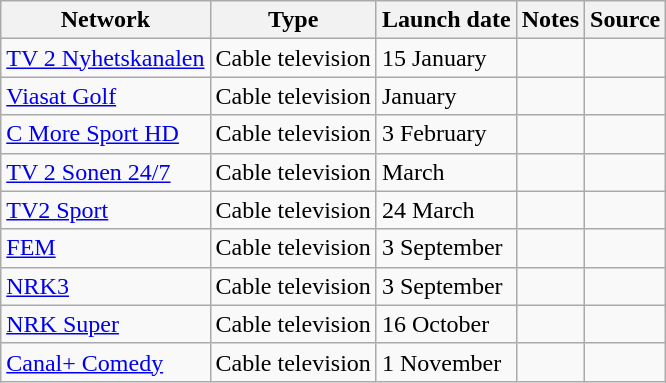<table class="wikitable sortable">
<tr>
<th>Network</th>
<th>Type</th>
<th>Launch date</th>
<th>Notes</th>
<th>Source</th>
</tr>
<tr>
<td><a href='#'>TV 2 Nyhetskanalen</a></td>
<td>Cable television</td>
<td>15 January</td>
<td></td>
<td></td>
</tr>
<tr>
<td><a href='#'>Viasat Golf</a></td>
<td>Cable television</td>
<td>January</td>
<td></td>
<td></td>
</tr>
<tr>
<td><a href='#'>C More Sport HD</a></td>
<td>Cable television</td>
<td>3 February</td>
<td></td>
<td></td>
</tr>
<tr>
<td><a href='#'>TV 2 Sonen 24/7</a></td>
<td>Cable television</td>
<td>March</td>
<td></td>
<td></td>
</tr>
<tr>
<td><a href='#'>TV2 Sport</a></td>
<td>Cable television</td>
<td>24 March</td>
<td></td>
<td></td>
</tr>
<tr>
<td><a href='#'>FEM</a></td>
<td>Cable television</td>
<td>3 September</td>
<td></td>
<td></td>
</tr>
<tr>
<td><a href='#'>NRK3</a></td>
<td>Cable television</td>
<td>3 September</td>
<td></td>
<td></td>
</tr>
<tr>
<td><a href='#'>NRK Super</a></td>
<td>Cable television</td>
<td>16 October</td>
<td></td>
<td></td>
</tr>
<tr>
<td><a href='#'>Canal+ Comedy</a></td>
<td>Cable television</td>
<td>1 November</td>
<td></td>
<td></td>
</tr>
</table>
